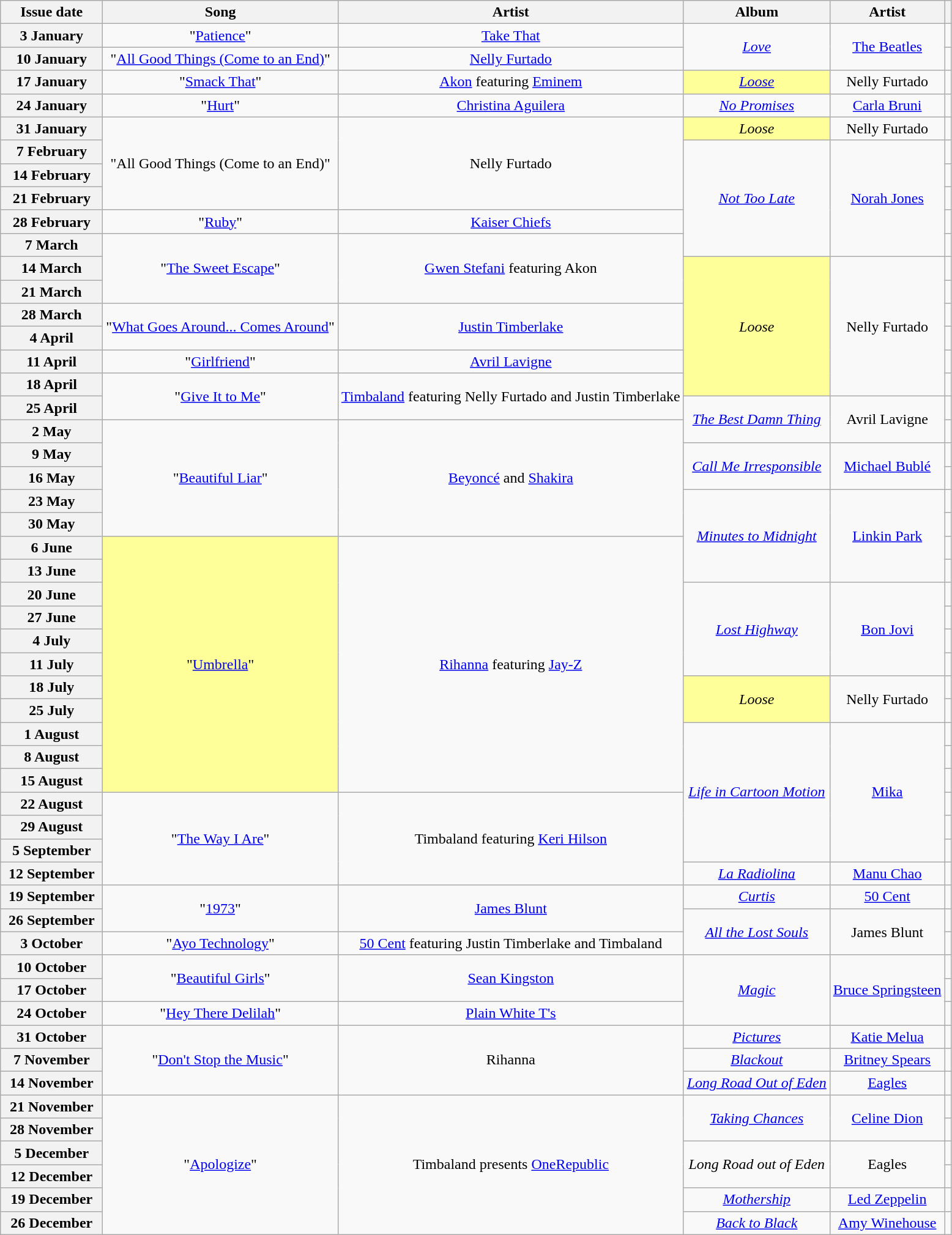<table class="wikitable plainrowheaders" style="text-align:center">
<tr>
<th scope="col" style="width:6.5em;">Issue date</th>
<th scope="col">Song</th>
<th scope="col">Artist</th>
<th scope="col">Album</th>
<th scope="col">Artist</th>
<th scope="col"></th>
</tr>
<tr>
<th scope="row">3 January</th>
<td>"<a href='#'>Patience</a>"</td>
<td><a href='#'>Take That</a></td>
<td rowspan="2"><em><a href='#'>Love</a></em></td>
<td rowspan="2"><a href='#'>The Beatles</a></td>
<td></td>
</tr>
<tr>
<th scope="row">10 January</th>
<td>"<a href='#'>All Good Things (Come to an End)</a>"</td>
<td><a href='#'>Nelly Furtado</a></td>
<td></td>
</tr>
<tr>
<th scope="row">17 January</th>
<td>"<a href='#'>Smack That</a>"</td>
<td><a href='#'>Akon</a> featuring <a href='#'>Eminem</a></td>
<td bgcolor=#FFFF99><em><a href='#'>Loose</a></em> </td>
<td>Nelly Furtado</td>
<td></td>
</tr>
<tr>
<th scope="row">24 January</th>
<td>"<a href='#'>Hurt</a>"</td>
<td><a href='#'>Christina Aguilera</a></td>
<td><em><a href='#'>No Promises</a></em></td>
<td><a href='#'>Carla Bruni</a></td>
<td></td>
</tr>
<tr>
<th scope="row">31 January</th>
<td rowspan="4">"All Good Things (Come to an End)"</td>
<td rowspan="4">Nelly Furtado</td>
<td bgcolor=#FFFF99><em>Loose</em> </td>
<td>Nelly Furtado</td>
<td></td>
</tr>
<tr>
<th scope="row">7 February</th>
<td rowspan="5"><em><a href='#'>Not Too Late</a></em></td>
<td rowspan="5"><a href='#'>Norah Jones</a></td>
<td></td>
</tr>
<tr>
<th scope="row">14 February</th>
<td></td>
</tr>
<tr>
<th scope="row">21 February</th>
<td></td>
</tr>
<tr>
<th scope="row">28 February</th>
<td>"<a href='#'>Ruby</a>"</td>
<td><a href='#'>Kaiser Chiefs</a></td>
<td></td>
</tr>
<tr>
<th scope="row">7 March</th>
<td rowspan="3">"<a href='#'>The Sweet Escape</a>"</td>
<td rowspan="3"><a href='#'>Gwen Stefani</a> featuring Akon</td>
<td></td>
</tr>
<tr>
<th scope="row">14 March</th>
<td bgcolor=#FFFF99 rowspan="6"><em>Loose</em> </td>
<td rowspan="6">Nelly Furtado</td>
<td></td>
</tr>
<tr>
<th scope="row">21 March</th>
<td></td>
</tr>
<tr>
<th scope="row">28 March</th>
<td rowspan="2">"<a href='#'>What Goes Around... Comes Around</a>"</td>
<td rowspan="2"><a href='#'>Justin Timberlake</a></td>
<td></td>
</tr>
<tr>
<th scope="row">4 April</th>
<td></td>
</tr>
<tr>
<th scope="row">11 April</th>
<td>"<a href='#'>Girlfriend</a>"</td>
<td><a href='#'>Avril Lavigne</a></td>
<td></td>
</tr>
<tr>
<th scope="row">18 April</th>
<td rowspan="2">"<a href='#'>Give It to Me</a>"</td>
<td rowspan="2"><a href='#'>Timbaland</a> featuring Nelly Furtado and Justin Timberlake</td>
<td></td>
</tr>
<tr>
<th scope="row">25 April</th>
<td rowspan="2"><em><a href='#'>The Best Damn Thing</a></em></td>
<td rowspan="2">Avril Lavigne</td>
<td></td>
</tr>
<tr>
<th scope="row">2 May</th>
<td rowspan="5">"<a href='#'>Beautiful Liar</a>"</td>
<td rowspan="5"><a href='#'>Beyoncé</a> and <a href='#'>Shakira</a></td>
<td></td>
</tr>
<tr>
<th scope="row">9 May</th>
<td rowspan="2"><em><a href='#'>Call Me Irresponsible</a></em></td>
<td rowspan="2"><a href='#'>Michael Bublé</a></td>
<td></td>
</tr>
<tr>
<th scope="row">16 May</th>
<td></td>
</tr>
<tr>
<th scope="row">23 May</th>
<td rowspan="4"><em><a href='#'>Minutes to Midnight</a></em></td>
<td rowspan="4"><a href='#'>Linkin Park</a></td>
<td></td>
</tr>
<tr>
<th scope="row">30 May</th>
<td></td>
</tr>
<tr>
<th scope="row">6 June</th>
<td bgcolor=#FFFF99 rowspan="11">"<a href='#'>Umbrella</a>" </td>
<td rowspan="11"><a href='#'>Rihanna</a> featuring <a href='#'>Jay-Z</a></td>
<td></td>
</tr>
<tr>
<th scope="row">13 June</th>
<td></td>
</tr>
<tr>
<th scope="row">20 June</th>
<td rowspan="4"><em><a href='#'>Lost Highway</a></em></td>
<td rowspan="4"><a href='#'>Bon Jovi</a></td>
<td></td>
</tr>
<tr>
<th scope="row">27 June</th>
<td></td>
</tr>
<tr>
<th scope="row">4 July</th>
<td></td>
</tr>
<tr>
<th scope="row">11 July</th>
<td></td>
</tr>
<tr>
<th scope="row">18 July</th>
<td bgcolor=#FFFF99 rowspan="2"><em>Loose</em> </td>
<td rowspan="2">Nelly Furtado</td>
<td></td>
</tr>
<tr>
<th scope="row">25 July</th>
<td></td>
</tr>
<tr>
<th scope="row">1 August</th>
<td rowspan="6"><em><a href='#'>Life in Cartoon Motion</a></em></td>
<td rowspan="6"><a href='#'>Mika</a></td>
<td></td>
</tr>
<tr>
<th scope="row">8 August</th>
<td></td>
</tr>
<tr>
<th scope="row">15 August</th>
<td></td>
</tr>
<tr>
<th scope="row">22 August</th>
<td rowspan="4">"<a href='#'>The Way I Are</a>"</td>
<td rowspan="4">Timbaland featuring <a href='#'>Keri Hilson</a></td>
<td></td>
</tr>
<tr>
<th scope="row">29 August</th>
<td></td>
</tr>
<tr>
<th scope="row">5 September</th>
<td></td>
</tr>
<tr>
<th scope="row">12 September</th>
<td><em><a href='#'>La Radiolina</a></em></td>
<td><a href='#'>Manu Chao</a></td>
<td></td>
</tr>
<tr>
<th scope="row">19 September</th>
<td rowspan="2">"<a href='#'>1973</a>"</td>
<td rowspan="2"><a href='#'>James Blunt</a></td>
<td><em><a href='#'>Curtis</a></em></td>
<td><a href='#'>50 Cent</a></td>
<td></td>
</tr>
<tr>
<th scope="row">26 September</th>
<td rowspan="2"><em><a href='#'>All the Lost Souls</a></em></td>
<td rowspan="2">James Blunt</td>
<td></td>
</tr>
<tr>
<th scope="row">3 October</th>
<td>"<a href='#'>Ayo Technology</a>"</td>
<td><a href='#'>50 Cent</a> featuring Justin Timberlake and Timbaland</td>
<td></td>
</tr>
<tr>
<th scope="row">10 October</th>
<td rowspan="2">"<a href='#'>Beautiful Girls</a>"</td>
<td rowspan="2"><a href='#'>Sean Kingston</a></td>
<td rowspan="3"><em><a href='#'>Magic</a></em></td>
<td rowspan="3"><a href='#'>Bruce Springsteen</a></td>
<td></td>
</tr>
<tr>
<th scope="row">17 October</th>
<td></td>
</tr>
<tr>
<th scope="row">24 October</th>
<td>"<a href='#'>Hey There Delilah</a>"</td>
<td><a href='#'>Plain White T's</a></td>
<td></td>
</tr>
<tr>
<th scope="row">31 October</th>
<td rowspan="3">"<a href='#'>Don't Stop the Music</a>"</td>
<td rowspan="3">Rihanna</td>
<td><em><a href='#'>Pictures</a></em></td>
<td><a href='#'>Katie Melua</a></td>
<td></td>
</tr>
<tr>
<th scope="row">7 November</th>
<td><em><a href='#'>Blackout</a></em></td>
<td><a href='#'>Britney Spears</a></td>
<td></td>
</tr>
<tr>
<th scope="row">14 November</th>
<td><em><a href='#'>Long Road Out of Eden</a></em></td>
<td><a href='#'>Eagles</a></td>
<td></td>
</tr>
<tr>
<th scope="row">21 November</th>
<td rowspan="6">"<a href='#'>Apologize</a>"</td>
<td rowspan="6">Timbaland presents <a href='#'>OneRepublic</a></td>
<td rowspan="2"><em><a href='#'>Taking Chances</a></em></td>
<td rowspan="2"><a href='#'>Celine Dion</a></td>
<td></td>
</tr>
<tr>
<th scope="row">28 November</th>
<td></td>
</tr>
<tr>
<th scope="row">5 December</th>
<td rowspan="2"><em>Long Road out of Eden</em></td>
<td rowspan="2">Eagles</td>
<td></td>
</tr>
<tr>
<th scope="row">12 December</th>
<td></td>
</tr>
<tr>
<th scope="row">19 December</th>
<td><em><a href='#'>Mothership</a></em></td>
<td><a href='#'>Led Zeppelin</a></td>
<td></td>
</tr>
<tr>
<th scope="row">26 December</th>
<td><em><a href='#'>Back to Black</a></em></td>
<td><a href='#'>Amy Winehouse</a></td>
<td></td>
</tr>
</table>
